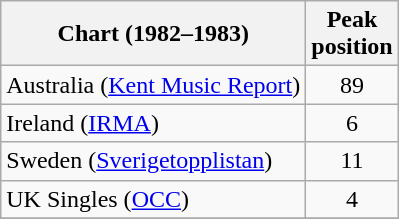<table class="wikitable sortable">
<tr>
<th>Chart (1982–1983)</th>
<th>Peak<br>position</th>
</tr>
<tr>
<td>Australia (<a href='#'>Kent Music Report</a>)</td>
<td style="text-align:center;">89</td>
</tr>
<tr>
<td>Ireland (<a href='#'>IRMA</a>)</td>
<td align="center">6</td>
</tr>
<tr>
<td>Sweden (<a href='#'>Sverigetopplistan</a>)</td>
<td align="center">11</td>
</tr>
<tr>
<td>UK Singles (<a href='#'>OCC</a>)</td>
<td align="center">4</td>
</tr>
<tr>
</tr>
</table>
